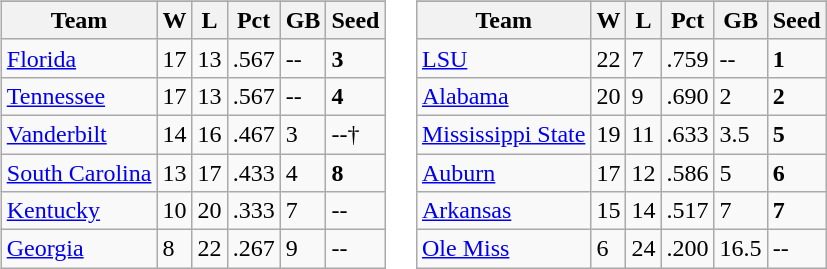<table>
<tr>
<td><br><table class="wikitable">
<tr>
</tr>
<tr>
<th>Team</th>
<th>W</th>
<th>L</th>
<th>Pct</th>
<th>GB</th>
<th>Seed</th>
</tr>
<tr>
<td><a href='#'>Florida</a></td>
<td>17</td>
<td>13</td>
<td>.567</td>
<td>--</td>
<td><strong>3</strong></td>
</tr>
<tr>
<td><a href='#'>Tennessee</a></td>
<td>17</td>
<td>13</td>
<td>.567</td>
<td>--</td>
<td><strong>4</strong></td>
</tr>
<tr>
<td><a href='#'>Vanderbilt</a></td>
<td>14</td>
<td>16</td>
<td>.467</td>
<td>3</td>
<td>--†</td>
</tr>
<tr>
<td><a href='#'>South Carolina</a></td>
<td>13</td>
<td>17</td>
<td>.433</td>
<td>4</td>
<td><strong>8</strong></td>
</tr>
<tr>
<td><a href='#'>Kentucky</a></td>
<td>10</td>
<td>20</td>
<td>.333</td>
<td>7</td>
<td>--</td>
</tr>
<tr>
<td><a href='#'>Georgia</a></td>
<td>8</td>
<td>22</td>
<td>.267</td>
<td>9</td>
<td>--</td>
</tr>
</table>
</td>
<td><br><table class="wikitable">
<tr>
</tr>
<tr>
<th>Team</th>
<th>W</th>
<th>L</th>
<th>Pct</th>
<th>GB</th>
<th>Seed</th>
</tr>
<tr>
<td><a href='#'>LSU</a></td>
<td>22</td>
<td>7</td>
<td>.759</td>
<td>--</td>
<td><strong>1</strong></td>
</tr>
<tr>
<td><a href='#'>Alabama</a></td>
<td>20</td>
<td>9</td>
<td>.690</td>
<td>2</td>
<td><strong>2</strong></td>
</tr>
<tr>
<td><a href='#'>Mississippi State</a></td>
<td>19</td>
<td>11</td>
<td>.633</td>
<td>3.5</td>
<td><strong>5</strong></td>
</tr>
<tr>
<td><a href='#'>Auburn</a></td>
<td>17</td>
<td>12</td>
<td>.586</td>
<td>5</td>
<td><strong>6</strong></td>
</tr>
<tr>
<td><a href='#'>Arkansas</a></td>
<td>15</td>
<td>14</td>
<td>.517</td>
<td>7</td>
<td><strong>7</strong></td>
</tr>
<tr>
<td><a href='#'>Ole Miss</a></td>
<td>6</td>
<td>24</td>
<td>.200</td>
<td>16.5</td>
<td>--</td>
</tr>
</table>
</td>
</tr>
</table>
